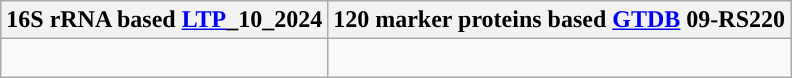<table class="wikitable">
<tr>
<th colspan=1>16S rRNA based <a href='#'>LTP</a>_10_2024</th>
<th colspan=1>120 marker proteins based <a href='#'>GTDB</a> 09-RS220</th>
</tr>
<tr>
<td style="vertical-align:top"><br></td>
<td><br></td>
</tr>
</table>
